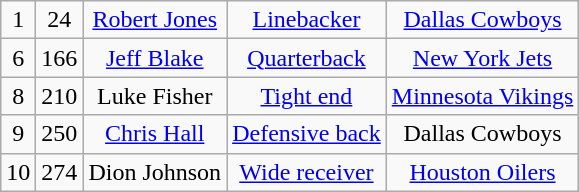<table class="wikitable" style="text-align:center">
<tr>
<td>1</td>
<td>24</td>
<td><a href='#'>Robert Jones</a></td>
<td><a href='#'>Linebacker</a></td>
<td><a href='#'>Dallas Cowboys</a></td>
</tr>
<tr>
<td>6</td>
<td>166</td>
<td><a href='#'>Jeff Blake</a></td>
<td><a href='#'>Quarterback</a></td>
<td><a href='#'>New York Jets</a></td>
</tr>
<tr>
<td>8</td>
<td>210</td>
<td>Luke Fisher</td>
<td><a href='#'>Tight end</a></td>
<td><a href='#'>Minnesota Vikings</a></td>
</tr>
<tr>
<td>9</td>
<td>250</td>
<td><a href='#'>Chris Hall</a></td>
<td><a href='#'>Defensive back</a></td>
<td>Dallas Cowboys</td>
</tr>
<tr>
<td>10</td>
<td>274</td>
<td>Dion Johnson</td>
<td><a href='#'>Wide receiver</a></td>
<td><a href='#'>Houston Oilers</a></td>
</tr>
</table>
